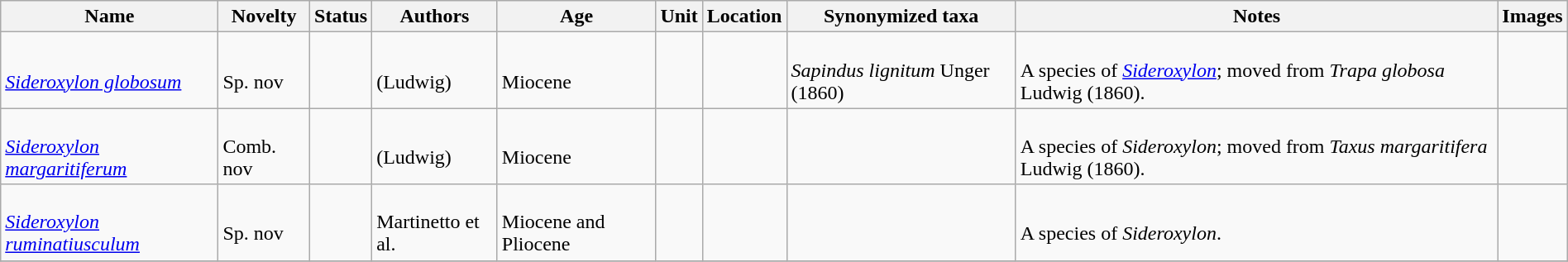<table class="wikitable sortable" align="center" width="100%">
<tr>
<th>Name</th>
<th>Novelty</th>
<th>Status</th>
<th>Authors</th>
<th>Age</th>
<th>Unit</th>
<th>Location</th>
<th>Synonymized taxa</th>
<th>Notes</th>
<th>Images</th>
</tr>
<tr>
<td><br><em><a href='#'>Sideroxylon globosum</a></em></td>
<td><br>Sp. nov</td>
<td></td>
<td><br>(Ludwig)</td>
<td><br>Miocene</td>
<td></td>
<td><br></td>
<td><br><em>Sapindus lignitum</em> Unger (1860)</td>
<td><br>A species of <em><a href='#'>Sideroxylon</a></em>; moved from <em>Trapa globosa</em> Ludwig (1860).</td>
<td></td>
</tr>
<tr>
<td><br><em><a href='#'>Sideroxylon margaritiferum</a></em></td>
<td><br>Comb. nov</td>
<td></td>
<td><br>(Ludwig)</td>
<td><br>Miocene</td>
<td></td>
<td><br></td>
<td></td>
<td><br>A species of <em>Sideroxylon</em>; moved from <em>Taxus margaritifera</em> Ludwig (1860).</td>
<td></td>
</tr>
<tr>
<td><br><em><a href='#'>Sideroxylon ruminatiusculum</a></em></td>
<td><br>Sp. nov</td>
<td></td>
<td><br>Martinetto et al.</td>
<td><br>Miocene and Pliocene</td>
<td></td>
<td><br></td>
<td></td>
<td><br>A species of <em>Sideroxylon</em>.</td>
<td></td>
</tr>
<tr>
</tr>
</table>
